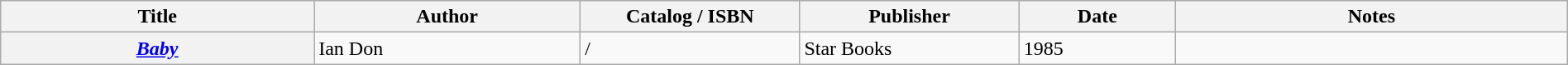<table class="wikitable sortable" style="width:100%;">
<tr>
<th width=20%>Title</th>
<th width=17%>Author</th>
<th width=14%>Catalog / ISBN</th>
<th width=14%>Publisher</th>
<th width=10%>Date</th>
<th width=25%>Notes</th>
</tr>
<tr>
<th><em><a href='#'>Baby</a></em></th>
<td>Ian Don</td>
<td> / </td>
<td>Star Books</td>
<td>1985</td>
<td></td>
</tr>
</table>
